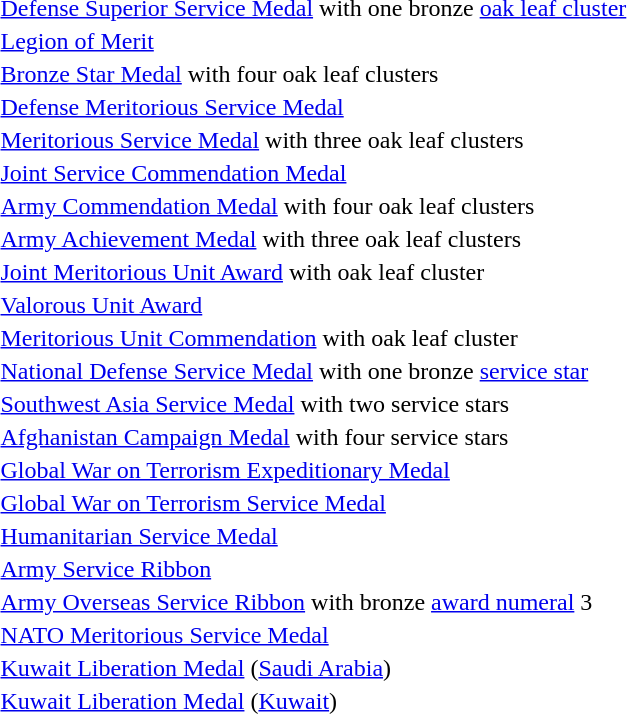<table>
<tr>
<td> <a href='#'>Defense Superior Service Medal</a> with one bronze <a href='#'>oak leaf cluster</a></td>
</tr>
<tr>
<td> <a href='#'>Legion of Merit</a></td>
</tr>
<tr>
<td><span></span><span></span><span></span><span></span> <a href='#'>Bronze Star Medal</a> with four oak leaf clusters</td>
</tr>
<tr>
<td> <a href='#'>Defense Meritorious Service Medal</a></td>
</tr>
<tr>
<td><span></span><span></span><span></span> <a href='#'>Meritorious Service Medal</a> with three oak leaf clusters</td>
</tr>
<tr>
<td> <a href='#'>Joint Service Commendation Medal</a></td>
</tr>
<tr>
<td><span></span><span></span><span></span><span></span> <a href='#'>Army Commendation Medal</a> with four oak leaf clusters</td>
</tr>
<tr>
<td><span></span><span></span><span></span> <a href='#'>Army Achievement Medal</a> with three oak leaf clusters</td>
</tr>
<tr>
<td> <a href='#'>Joint Meritorious Unit Award</a> with oak leaf cluster</td>
</tr>
<tr>
<td> <a href='#'>Valorous Unit Award</a></td>
</tr>
<tr>
<td> <a href='#'>Meritorious Unit Commendation</a> with oak leaf cluster</td>
</tr>
<tr>
<td> <a href='#'>National Defense Service Medal</a> with one bronze <a href='#'>service star</a></td>
</tr>
<tr>
<td><span></span><span></span> <a href='#'>Southwest Asia Service Medal</a> with two service stars</td>
</tr>
<tr>
<td><span></span><span></span><span></span><span></span> <a href='#'>Afghanistan Campaign Medal</a> with four service stars</td>
</tr>
<tr>
<td> <a href='#'>Global War on Terrorism Expeditionary Medal</a></td>
</tr>
<tr>
<td> <a href='#'>Global War on Terrorism Service Medal</a></td>
</tr>
<tr>
<td> <a href='#'>Humanitarian Service Medal</a></td>
</tr>
<tr>
<td> <a href='#'>Army Service Ribbon</a></td>
</tr>
<tr>
<td><span></span> <a href='#'>Army Overseas Service Ribbon</a> with bronze <a href='#'>award numeral</a> 3</td>
</tr>
<tr>
<td> <a href='#'>NATO Meritorious Service Medal</a></td>
</tr>
<tr>
<td> <a href='#'>Kuwait Liberation Medal</a> (<a href='#'>Saudi Arabia</a>)</td>
</tr>
<tr>
<td> <a href='#'>Kuwait Liberation Medal</a> (<a href='#'>Kuwait</a>)</td>
</tr>
</table>
